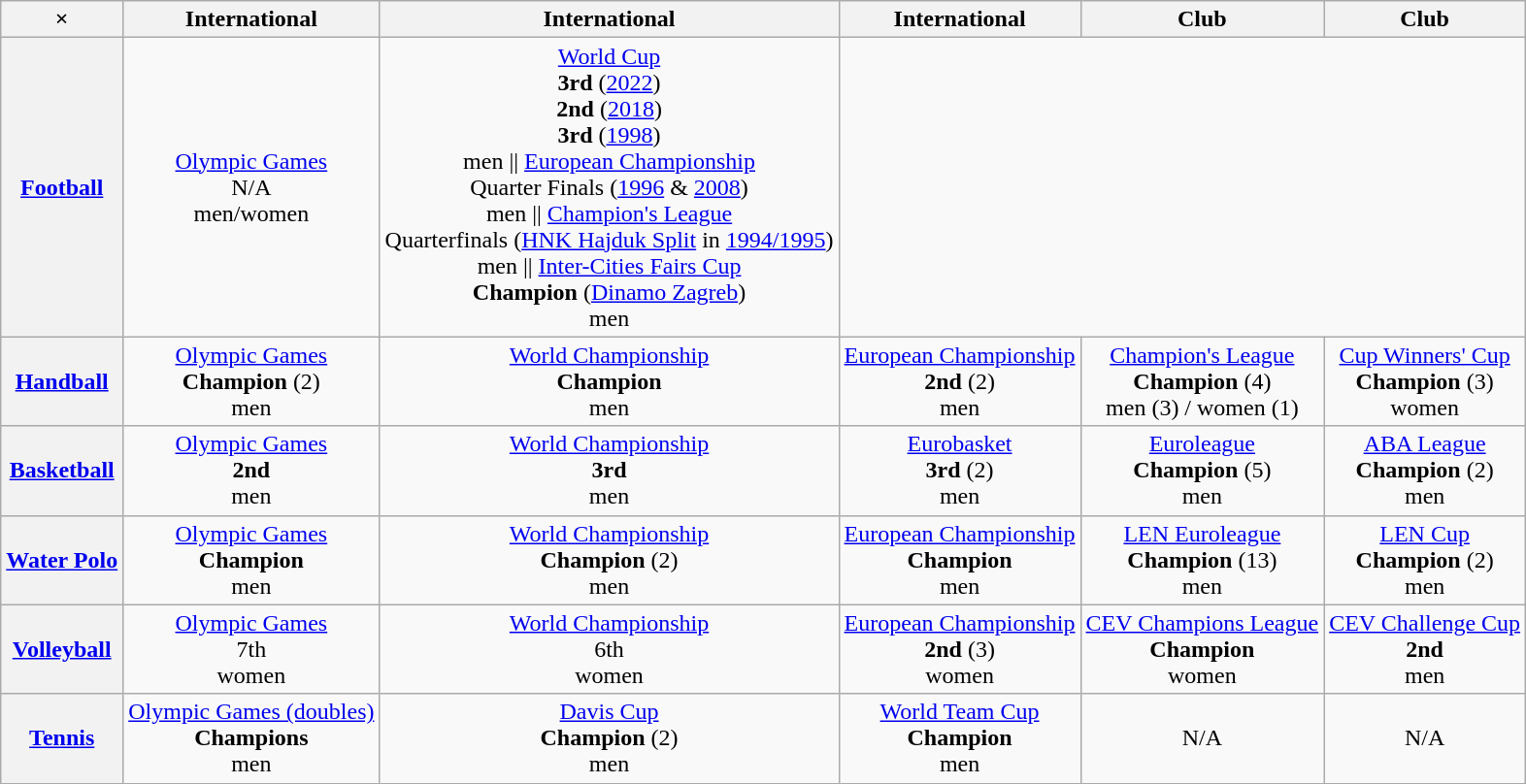<table class="wikitable" style="text-align:center">
<tr>
<th>×</th>
<th>International</th>
<th>International</th>
<th>International</th>
<th>Club</th>
<th>Club</th>
</tr>
<tr>
<th><a href='#'>Football</a></th>
<td><a href='#'>Olympic Games</a><br>N/A<br>men/women</td>
<td><a href='#'>World Cup</a><br><strong>3rd</strong> (<a href='#'>2022</a>)<br><strong>2nd</strong> (<a href='#'>2018</a>)<br><strong>3rd</strong> (<a href='#'>1998</a>)<br>men || <a href='#'>European Championship</a><br>Quarter Finals (<a href='#'>1996</a> & <a href='#'>2008</a>)<br>men || <a href='#'>Champion's League</a><br>Quarterfinals (<a href='#'>HNK Hajduk Split</a> in <a href='#'>1994/1995</a>)<br>men || <a href='#'>Inter-Cities Fairs Cup</a><br><strong>Champion</strong> (<a href='#'>Dinamo Zagreb</a>)<br>men</td>
</tr>
<tr>
<th><a href='#'>Handball</a></th>
<td><a href='#'>Olympic Games</a><br> <strong>Champion</strong> (2)<br>men</td>
<td><a href='#'>World Championship</a><br> <strong>Champion</strong><br>men</td>
<td><a href='#'>European Championship</a><br><strong>2nd</strong> (2)<br>men</td>
<td><a href='#'>Champion's League</a><br><strong>Champion</strong> (4)<br>men (3) / women (1)</td>
<td><a href='#'>Cup Winners' Cup</a><br><strong>Champion</strong> (3)<br>women</td>
</tr>
<tr>
<th><a href='#'>Basketball</a></th>
<td><a href='#'>Olympic Games</a><br><strong>2nd</strong><br>men</td>
<td><a href='#'>World Championship</a><br><strong>3rd</strong><br>men</td>
<td><a href='#'>Eurobasket</a><br><strong>3rd</strong> (2)<br>men</td>
<td><a href='#'>Euroleague</a><br><strong>Champion</strong> (5)<br>men</td>
<td><a href='#'>ABA League</a><br><strong>Champion</strong> (2)<br>men</td>
</tr>
<tr>
<th><a href='#'>Water Polo</a></th>
<td><a href='#'>Olympic Games</a><br><strong>Champion</strong><br>men</td>
<td><a href='#'>World Championship</a><br><strong>Champion</strong> (2)<br>men</td>
<td><a href='#'>European Championship</a><br><strong>Champion</strong><br>men</td>
<td><a href='#'>LEN Euroleague</a><br><strong>Champion</strong> (13)<br>men</td>
<td><a href='#'>LEN Cup</a><br><strong>Champion</strong> (2)<br>men</td>
</tr>
<tr>
<th><a href='#'>Volleyball</a></th>
<td><a href='#'>Olympic Games</a><br>7th<br>women</td>
<td><a href='#'>World Championship</a><br>6th<br>women</td>
<td><a href='#'>European Championship</a><br><strong>2nd</strong> (3)<br>women</td>
<td><a href='#'>CEV Champions League</a><br><strong>Champion</strong><br>women</td>
<td><a href='#'>CEV Challenge Cup</a><br><strong>2nd</strong><br>men</td>
</tr>
<tr>
<th><a href='#'>Tennis</a></th>
<td><a href='#'>Olympic Games (doubles)</a><br><strong>Champions</strong> <br>men</td>
<td><a href='#'>Davis Cup</a><br><strong>Champion</strong> (2)<br>men</td>
<td><a href='#'>World Team Cup</a><br><strong>Champion</strong><br>men</td>
<td>N/A</td>
<td>N/A</td>
</tr>
</table>
